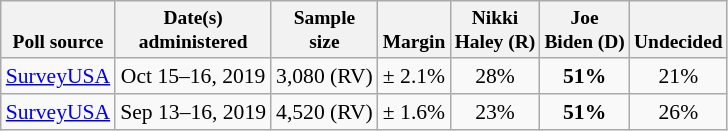<table class="wikitable sortable" style="font-size:90%;text-align:center;">
<tr valign=bottom style="font-size:90%;">
<th>Poll source</th>
<th>Date(s)<br>administered</th>
<th>Sample<br>size</th>
<th>Margin<br></th>
<th>Nikki<br>Haley (R)</th>
<th>Joe<br>Biden (D)</th>
<th>Undecided</th>
</tr>
<tr>
<td style="text-align:left;"><a href='#'>SurveyUSA</a></td>
<td>Oct 15–16, 2019</td>
<td>3,080 (RV)</td>
<td>± 2.1%</td>
<td>28%</td>
<td><strong>51%</strong></td>
<td>21%</td>
</tr>
<tr>
<td style="text-align:left;"><a href='#'>SurveyUSA</a></td>
<td>Sep 13–16, 2019</td>
<td>4,520 (RV)</td>
<td>± 1.6%</td>
<td>23%</td>
<td><strong>51%</strong></td>
<td>26%</td>
</tr>
</table>
